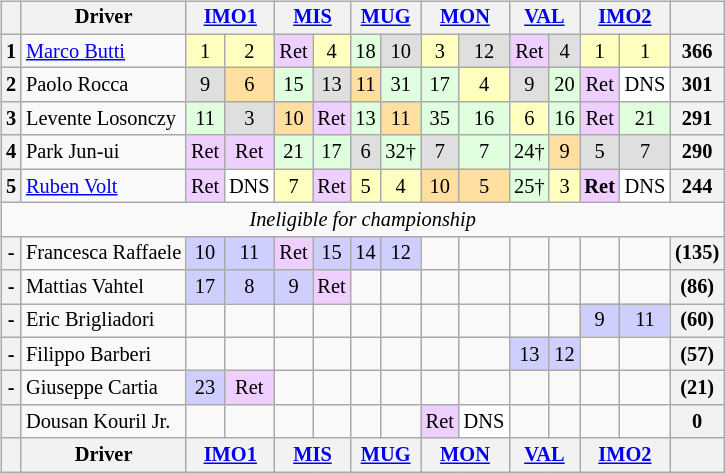<table>
<tr>
<td valign=top><br><table class="wikitable" align="left" style="font-size: 85%; text-align: center;" |>
<tr valign="top">
<th valign=middle></th>
<th valign=middle>Driver</th>
<th colspan="2"><a href='#'>IMO1</a></th>
<th colspan="2"><a href='#'>MIS</a></th>
<th colspan="2"><a href='#'>MUG</a></th>
<th colspan="2"><a href='#'>MON</a></th>
<th colspan="2"><a href='#'>VAL</a></th>
<th colspan="2"><a href='#'>IMO2</a></th>
<th valign="middle">  </th>
</tr>
<tr>
<th>1</th>
<td align="left"> <a href='#'>Marco Butti</a></td>
<td style="background:#ffffbf;">1</td>
<td style="background:#ffffbf;">2</td>
<td style="background:#efcfff;">Ret</td>
<td style="background:#ffffbf;">4</td>
<td style="background:#dfffdf;">18</td>
<td style="background:#dfdfdf;">10</td>
<td style="background:#ffffbf;">3</td>
<td style="background:#dfdfdf;">12</td>
<td style="background:#efcfff;">Ret</td>
<td style="background:#dfdfdf;">4</td>
<td style="background:#ffffbf;">1</td>
<td style="background:#ffffbf;">1</td>
<th>366</th>
</tr>
<tr>
<th>2</th>
<td align="left"> Paolo Rocca</td>
<td style="background:#dfdfdf;">9</td>
<td style="background:#ffdf9f;">6</td>
<td style="background:#dfffdf;">15</td>
<td style="background:#dfdfdf;">13</td>
<td style="background:#ffdf9f;">11</td>
<td style="background:#dfffdf;">31</td>
<td style="background:#dfffdf;">17</td>
<td style="background:#ffffbf;">4</td>
<td style="background:#dfdfdf;">9</td>
<td style="background:#dfffdf;">20</td>
<td style="background:#efcfff;">Ret</td>
<td style="background:#ffffff;">DNS</td>
<th>301</th>
</tr>
<tr>
<th>3</th>
<td align="left"> Levente Losonczy</td>
<td style="background:#dfffdf;">11</td>
<td style="background:#dfdfdf;">3</td>
<td style="background:#ffdf9f;">10</td>
<td style="background:#efcfff;">Ret</td>
<td style="background:#dfffdf;">13</td>
<td style="background:#ffdf9f;">11</td>
<td style="background:#dfffdf;">35</td>
<td style="background:#dfffdf;">16</td>
<td style="background:#ffffbf;">6</td>
<td style="background:#dfffdf;">16</td>
<td style="background:#efcfff;">Ret</td>
<td style="background:#dfffdf;">21</td>
<th>291</th>
</tr>
<tr>
<th>4</th>
<td align="left"> Park Jun-ui</td>
<td style="background:#efcfff;">Ret</td>
<td style="background:#efcfff;">Ret</td>
<td style="background:#dfffdf;">21</td>
<td style="background:#dfffdf;">17</td>
<td style="background:#dfdfdf;">6</td>
<td style="background:#dfffdf;">32†</td>
<td style="background:#dfdfdf;">7</td>
<td style="background:#dfffdf;">7</td>
<td style="background:#dfffdf;">24†</td>
<td style="background:#ffdf9f;">9</td>
<td style="background:#dfdfdf;">5</td>
<td style="background:#dfdfdf;">7</td>
<th>290</th>
</tr>
<tr>
<th>5</th>
<td align="left"> <a href='#'>Ruben Volt</a></td>
<td style="background:#efcfff;">Ret</td>
<td style="background:#ffffff;">DNS</td>
<td style="background:#ffffbf;">7</td>
<td style="background:#efcfff;">Ret</td>
<td style="background:#ffffbf;">5</td>
<td style="background:#ffffbf;">4</td>
<td style="background:#ffdf9f;">10</td>
<td style="background:#ffdf9f;">5</td>
<td style="background:#dfffdf;">25†</td>
<td style="background:#ffffbf;">3</td>
<td style="background:#efcfff;"><strong>Ret</strong></td>
<td style="background:#ffffff;">DNS</td>
<th>244</th>
</tr>
<tr>
<td colspan=15><em>Ineligible for championship</em></td>
</tr>
<tr>
<th>-</th>
<td align="left"> Francesca Raffaele</td>
<td style="background:#cfcfff;">10</td>
<td style="background:#cfcfff;">11</td>
<td style="background:#efcfff;">Ret</td>
<td style="background:#cfcfff;">15</td>
<td style="background:#cfcfff;">14</td>
<td style="background:#cfcfff;">12</td>
<td></td>
<td></td>
<td></td>
<td></td>
<td></td>
<td></td>
<th>(135)</th>
</tr>
<tr>
<th>-</th>
<td align="left"> Mattias Vahtel</td>
<td style="background:#cfcfff;">17</td>
<td style="background:#cfcfff;">8</td>
<td style="background:#cfcfff;">9</td>
<td style="background:#efcfff;">Ret</td>
<td></td>
<td></td>
<td></td>
<td></td>
<td></td>
<td></td>
<td></td>
<td></td>
<th>(86)</th>
</tr>
<tr>
<th>-</th>
<td align="left"> Eric Brigliadori</td>
<td></td>
<td></td>
<td></td>
<td></td>
<td></td>
<td></td>
<td></td>
<td></td>
<td></td>
<td></td>
<td style="background:#cfcfff;">9</td>
<td style="background:#cfcfff;">11</td>
<th>(60)</th>
</tr>
<tr>
<th>-</th>
<td align="left"> Filippo Barberi</td>
<td></td>
<td></td>
<td></td>
<td></td>
<td></td>
<td></td>
<td></td>
<td></td>
<td style="background:#cfcfff;">13</td>
<td style="background:#cfcfff;">12</td>
<td></td>
<td></td>
<th>(57)</th>
</tr>
<tr>
<th>-</th>
<td align="left"> Giuseppe Cartia</td>
<td style="background:#cfcfff;">23</td>
<td style="background:#efcfff;">Ret</td>
<td></td>
<td></td>
<td></td>
<td></td>
<td></td>
<td></td>
<td></td>
<td></td>
<td></td>
<td></td>
<th>(21)</th>
</tr>
<tr>
<th></th>
<td align="left"> Dousan Kouril Jr.</td>
<td></td>
<td></td>
<td></td>
<td></td>
<td></td>
<td></td>
<td style="background:#efcfff;">Ret</td>
<td style="background:#ffffff;">DNS</td>
<td></td>
<td></td>
<td></td>
<td></td>
<th>0</th>
</tr>
<tr valign="top">
<th valign=middle></th>
<th valign=middle>Driver</th>
<th colspan="2"><a href='#'>IMO1</a></th>
<th colspan="2"><a href='#'>MIS</a></th>
<th colspan="2"><a href='#'>MUG</a></th>
<th colspan="2"><a href='#'>MON</a></th>
<th colspan="2"><a href='#'>VAL</a></th>
<th colspan="2"><a href='#'>IMO2</a></th>
<th valign="middle">  </th>
</tr>
</table>
</td>
<td valign=top><br></td>
</tr>
</table>
